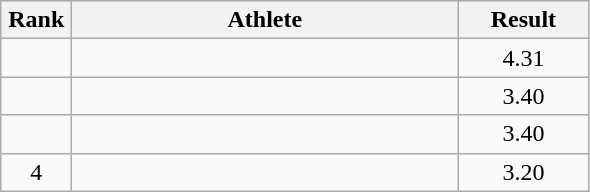<table class=wikitable style="text-align:center">
<tr>
<th width=40>Rank</th>
<th width=250>Athlete</th>
<th width=80>Result</th>
</tr>
<tr>
<td></td>
<td align=left></td>
<td>4.31</td>
</tr>
<tr>
<td></td>
<td align=left></td>
<td>3.40</td>
</tr>
<tr>
<td></td>
<td align=left></td>
<td>3.40</td>
</tr>
<tr>
<td>4</td>
<td align=left></td>
<td>3.20</td>
</tr>
</table>
